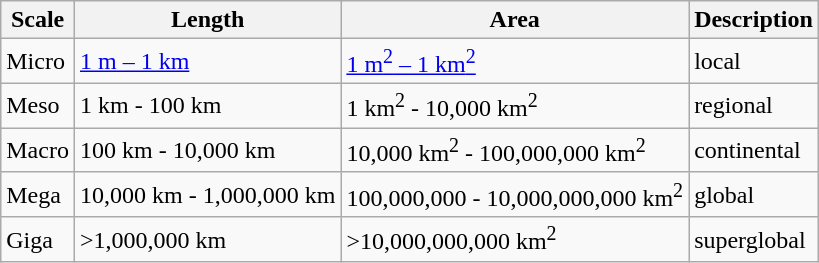<table class="wikitable floatright nowrap">
<tr>
<th>Scale</th>
<th>Length</th>
<th>Area</th>
<th>Description</th>
</tr>
<tr>
<td>Micro</td>
<td><a href='#'>1 m – 1 km</a></td>
<td><a href='#'>1 m<sup>2</sup> – 1 km<sup>2</sup></a></td>
<td>local</td>
</tr>
<tr>
<td>Meso</td>
<td>1 km - 100 km</td>
<td>1 km<sup>2</sup> - 10,000 km<sup>2</sup></td>
<td>regional</td>
</tr>
<tr>
<td>Macro</td>
<td>100 km - 10,000 km</td>
<td>10,000 km<sup>2</sup> - 100,000,000 km<sup>2</sup></td>
<td>continental</td>
</tr>
<tr>
<td>Mega</td>
<td>10,000 km - 1,000,000 km</td>
<td>100,000,000 - 10,000,000,000 km<sup>2</sup></td>
<td>global</td>
</tr>
<tr>
<td>Giga</td>
<td>>1,000,000 km</td>
<td>>10,000,000,000 km<sup>2</sup></td>
<td>superglobal</td>
</tr>
</table>
